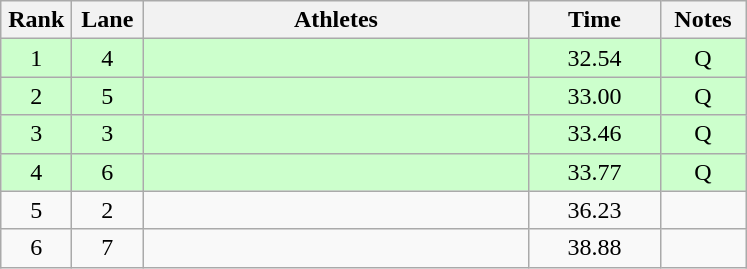<table class="wikitable sortable" style="text-align:center;">
<tr>
<th width=40>Rank</th>
<th width=40>Lane</th>
<th width=250>Athletes</th>
<th width=80>Time</th>
<th width=50>Notes</th>
</tr>
<tr bgcolor=ccffcc>
<td>1</td>
<td>4</td>
<td align=left></td>
<td>32.54</td>
<td>Q</td>
</tr>
<tr bgcolor=ccffcc>
<td>2</td>
<td>5</td>
<td align=left></td>
<td>33.00</td>
<td>Q</td>
</tr>
<tr bgcolor=ccffcc>
<td>3</td>
<td>3</td>
<td align=left></td>
<td>33.46</td>
<td>Q</td>
</tr>
<tr bgcolor=ccffcc>
<td>4</td>
<td>6</td>
<td align=left></td>
<td>33.77</td>
<td>Q</td>
</tr>
<tr>
<td>5</td>
<td>2</td>
<td align=left></td>
<td>36.23</td>
<td></td>
</tr>
<tr>
<td>6</td>
<td>7</td>
<td align=left></td>
<td>38.88</td>
<td></td>
</tr>
</table>
